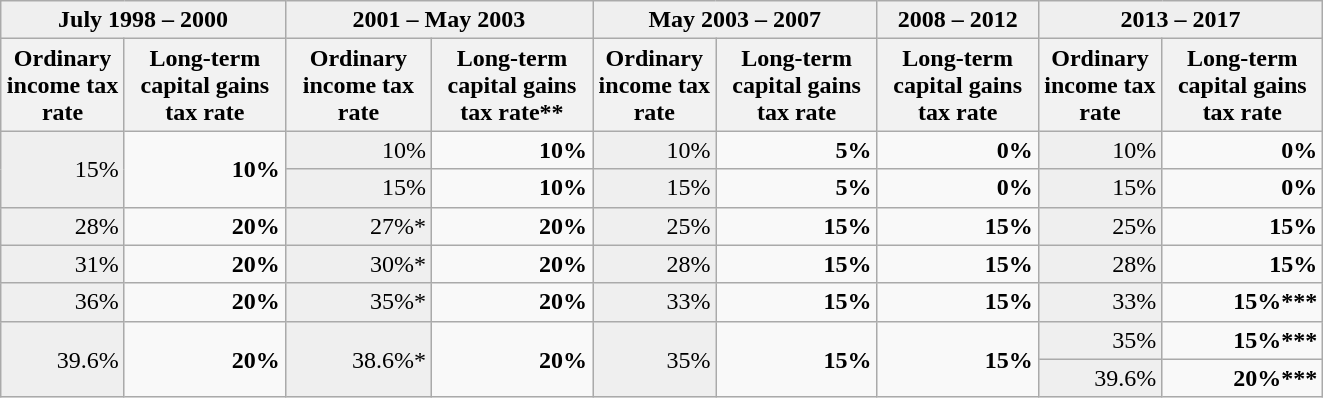<table class=wikitable style="text-align:right">
<tr>
<th colspan="2" style="background:#efefef;">July 1998 – 2000</th>
<th colspan="2" style="background:#efefef;">2001 – May 2003</th>
<th colspan="2" style="background:#efefef;">May 2003 – 2007</th>
<th style="background:#efefef;">2008 – 2012</th>
<th colspan="2" style="background:#efefef;">2013 – 2017</th>
</tr>
<tr>
<th style="width:75px;">Ordinary income tax rate</th>
<th width=100>Long-term capital gains<br>tax rate</th>
<th style="width:90px;">Ordinary income tax rate</th>
<th width=100>Long-term capital gains<br>tax rate**</th>
<th style="width:75px;">Ordinary income tax rate</th>
<th width=100>Long-term capital gains<br>tax rate</th>
<th width=100>Long-term capital gains<br>tax rate</th>
<th style="width:75px;">Ordinary income tax rate</th>
<th width=100>Long-term capital gains<br>tax rate</th>
</tr>
<tr>
<td rowspan="2" style="background:#efefef;">15%</td>
<td rowspan="2"><strong>10%</strong></td>
<td style="background:#efefef;">10%</td>
<td><strong>10%</strong></td>
<td style="background:#efefef;">10%</td>
<td><strong>5%</strong></td>
<td><strong>0%</strong></td>
<td style="background:#efefef;">10%</td>
<td><strong>0%</strong></td>
</tr>
<tr>
<td style="background:#efefef;">15%</td>
<td><strong>10%</strong></td>
<td style="background:#efefef;">15%</td>
<td><strong>5%</strong></td>
<td><strong>0%</strong></td>
<td style="background:#efefef;">15%</td>
<td><strong>0%</strong></td>
</tr>
<tr>
<td style="background:#efefef;">28%</td>
<td><strong>20%</strong></td>
<td style="background:#efefef;">27%*</td>
<td><strong>20%</strong></td>
<td style="background:#efefef;">25%</td>
<td><strong>15%</strong></td>
<td><strong>15%</strong></td>
<td style="background:#efefef;">25%</td>
<td><strong>15%</strong></td>
</tr>
<tr>
<td style="background:#efefef;">31%</td>
<td><strong>20%</strong></td>
<td style="background:#efefef;">30%*</td>
<td><strong>20%</strong></td>
<td style="background:#efefef;">28%</td>
<td><strong>15%</strong></td>
<td><strong>15%</strong></td>
<td style="background:#efefef;">28%</td>
<td><strong>15%</strong></td>
</tr>
<tr>
<td style="background:#efefef;">36%</td>
<td><strong>20%</strong></td>
<td style="background:#efefef;">35%*</td>
<td><strong>20%</strong></td>
<td style="background:#efefef;">33%</td>
<td><strong>15%</strong></td>
<td><strong>15%</strong></td>
<td style="background:#efefef;">33%</td>
<td><strong>15%***</strong></td>
</tr>
<tr>
<td style="background:#efefef;" rowspan="2">39.6%</td>
<td rowspan="2"><strong>20%</strong></td>
<td style="background:#efefef;" rowspan="2">38.6%*</td>
<td rowspan="2"><strong>20%</strong></td>
<td style="background:#efefef;" rowspan="2">35%</td>
<td rowspan="2"><strong>15%</strong></td>
<td rowspan="2"><strong>15%</strong></td>
<td style="background:#efefef;">35%</td>
<td><strong>15%***</strong></td>
</tr>
<tr>
<td style="background:#efefef;">39.6%</td>
<td><strong>20%***</strong></td>
</tr>
</table>
